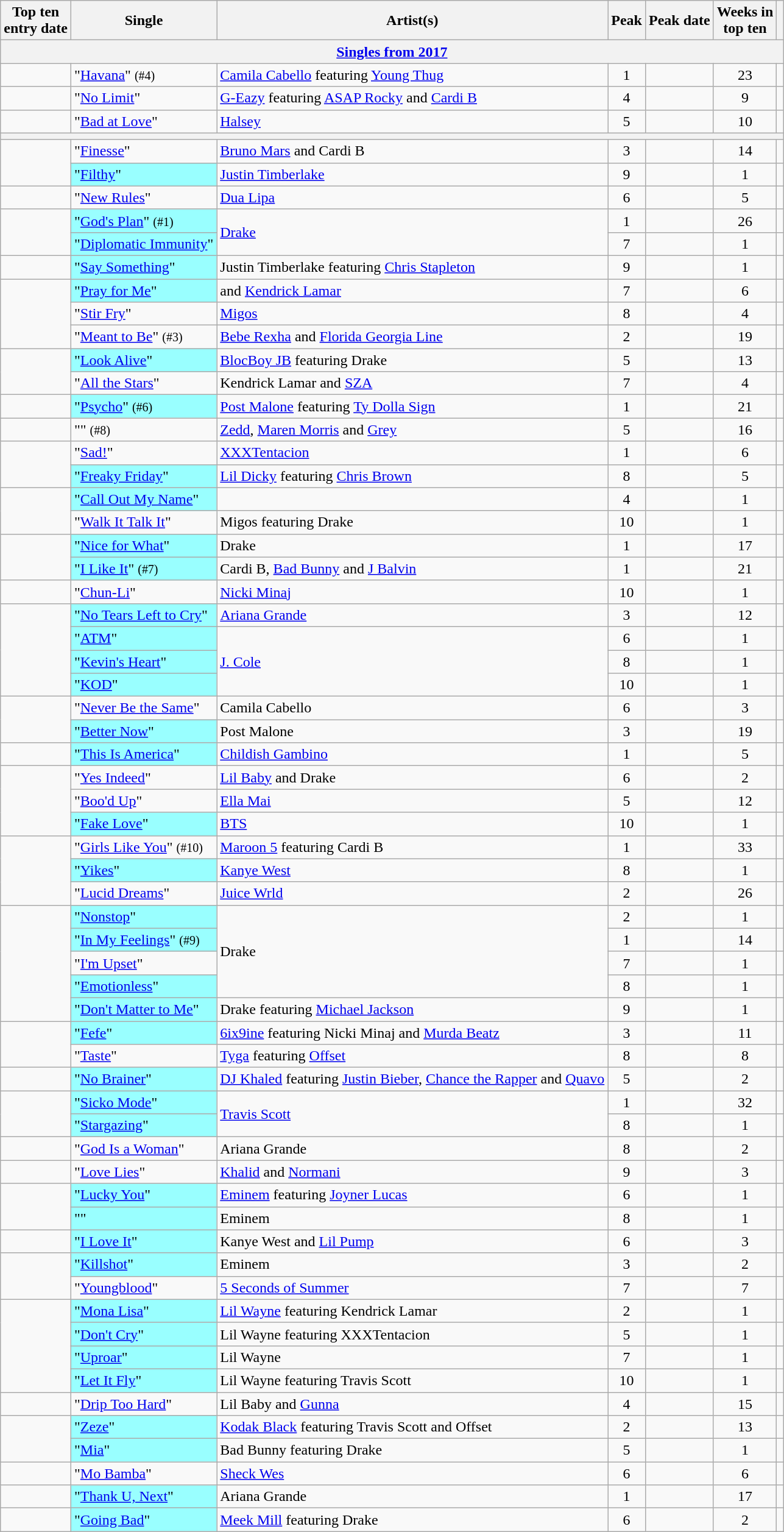<table class="wikitable sortable">
<tr>
<th>Top ten<br>entry date</th>
<th>Single</th>
<th>Artist(s)</th>
<th data-sort-type="number">Peak</th>
<th>Peak date</th>
<th data-sort-type="number">Weeks in<br>top ten</th>
<th></th>
</tr>
<tr>
<th colspan=7><a href='#'>Singles from 2017</a></th>
</tr>
<tr>
<td></td>
<td>"<a href='#'>Havana</a>" <small>(#4)</small></td>
<td><a href='#'>Camila Cabello</a> featuring <a href='#'>Young Thug</a></td>
<td style="text-align:center;">1</td>
<td></td>
<td style="text-align:center;">23</td>
<td style="text-align:center;"></td>
</tr>
<tr>
<td></td>
<td>"<a href='#'>No Limit</a>"</td>
<td><a href='#'>G-Eazy</a> featuring <a href='#'>ASAP Rocky</a> and <a href='#'>Cardi B</a></td>
<td style="text-align:center;">4</td>
<td></td>
<td style="text-align:center;">9</td>
<td style="text-align:center;"></td>
</tr>
<tr>
<td></td>
<td>"<a href='#'>Bad at Love</a>"</td>
<td><a href='#'>Halsey</a></td>
<td style="text-align:center;">5</td>
<td></td>
<td style="text-align:center;">10</td>
<td style="text-align:center;"></td>
</tr>
<tr>
<th colspan=7></th>
</tr>
<tr>
<td rowspan="2"></td>
<td>"<a href='#'>Finesse</a>"</td>
<td><a href='#'>Bruno Mars</a> and Cardi B</td>
<td style="text-align:center;">3</td>
<td></td>
<td style="text-align:center;">14</td>
<td style="text-align:center;"></td>
</tr>
<tr>
<td style="background:#9ff;">"<a href='#'>Filthy</a>" </td>
<td><a href='#'>Justin Timberlake</a></td>
<td style="text-align:center;">9</td>
<td></td>
<td style="text-align:center;">1</td>
<td style="text-align:center;"></td>
</tr>
<tr>
<td></td>
<td>"<a href='#'>New Rules</a>"</td>
<td><a href='#'>Dua Lipa</a></td>
<td style="text-align:center;">6</td>
<td></td>
<td style="text-align:center;">5</td>
<td style="text-align:center;"></td>
</tr>
<tr>
<td rowspan="2"></td>
<td style="background:#9ff;">"<a href='#'>God's Plan</a>" <small>(#1)</small> </td>
<td rowspan="2"><a href='#'>Drake</a></td>
<td style="text-align:center;">1</td>
<td></td>
<td style="text-align:center;">26</td>
<td style="text-align:center;"></td>
</tr>
<tr>
<td style="background:#9ff;">"<a href='#'>Diplomatic Immunity</a>" </td>
<td style="text-align:center;">7</td>
<td></td>
<td style="text-align:center;">1</td>
<td style="text-align:center;"></td>
</tr>
<tr>
<td></td>
<td style="background:#9ff;">"<a href='#'>Say Something</a>" </td>
<td>Justin Timberlake featuring <a href='#'>Chris Stapleton</a></td>
<td style="text-align:center;">9</td>
<td></td>
<td style="text-align:center;">1</td>
<td style="text-align:center;"></td>
</tr>
<tr>
<td rowspan="3"></td>
<td style="background:#9ff;">"<a href='#'>Pray for Me</a>" </td>
<td> and <a href='#'>Kendrick Lamar</a></td>
<td style="text-align:center;">7</td>
<td></td>
<td style="text-align:center;">6</td>
<td style="text-align:center;"></td>
</tr>
<tr>
<td>"<a href='#'>Stir Fry</a>"</td>
<td><a href='#'>Migos</a></td>
<td style="text-align:center;">8</td>
<td></td>
<td style="text-align:center;">4</td>
<td style="text-align:center;"></td>
</tr>
<tr>
<td>"<a href='#'>Meant to Be</a>" <small>(#3)</small> </td>
<td><a href='#'>Bebe Rexha</a> and <a href='#'>Florida Georgia Line</a></td>
<td style="text-align:center;">2</td>
<td></td>
<td style="text-align:center;">19</td>
<td style="text-align:center;"></td>
</tr>
<tr>
<td rowspan="2"></td>
<td style="background:#9ff;">"<a href='#'>Look Alive</a>" </td>
<td><a href='#'>BlocBoy JB</a> featuring Drake</td>
<td style="text-align:center;">5</td>
<td></td>
<td style="text-align:center;">13</td>
<td style="text-align:center;"></td>
</tr>
<tr>
<td>"<a href='#'>All the Stars</a>"</td>
<td>Kendrick Lamar and <a href='#'>SZA</a></td>
<td style="text-align:center;">7</td>
<td></td>
<td style="text-align:center;">4</td>
<td style="text-align:center;"></td>
</tr>
<tr>
<td rowspan="1"></td>
<td style="background:#9ff;">"<a href='#'>Psycho</a>" <small>(#6)</small>  </td>
<td><a href='#'>Post Malone</a> featuring <a href='#'>Ty Dolla Sign</a></td>
<td style="text-align:center;">1</td>
<td></td>
<td style="text-align:center;">21</td>
<td style="text-align:center;"></td>
</tr>
<tr>
<td rowspan="1"></td>
<td>"" <small>(#8)</small></td>
<td><a href='#'>Zedd</a>, <a href='#'>Maren Morris</a> and <a href='#'>Grey</a></td>
<td style="text-align:center;">5</td>
<td></td>
<td style="text-align:center;">16</td>
<td style="text-align:center;"></td>
</tr>
<tr>
<td rowspan="2"></td>
<td>"<a href='#'>Sad!</a>"</td>
<td><a href='#'>XXXTentacion</a></td>
<td style="text-align:center;">1</td>
<td></td>
<td style="text-align:center;">6</td>
<td style="text-align:center;"></td>
</tr>
<tr>
<td style="background:#9ff;">"<a href='#'>Freaky Friday</a>" </td>
<td><a href='#'>Lil Dicky</a> featuring <a href='#'>Chris Brown</a></td>
<td style="text-align:center;">8</td>
<td></td>
<td style="text-align:center;">5</td>
<td style="text-align:center;"></td>
</tr>
<tr>
<td rowspan="2"></td>
<td style="background:#9ff;">"<a href='#'>Call Out My Name</a>" </td>
<td></td>
<td style="text-align:center;">4</td>
<td></td>
<td style="text-align:center;">1</td>
<td style="text-align:center;"></td>
</tr>
<tr>
<td>"<a href='#'>Walk It Talk It</a>"</td>
<td>Migos featuring Drake</td>
<td style="text-align:center;">10</td>
<td></td>
<td style="text-align:center;">1</td>
<td style="text-align:center;"></td>
</tr>
<tr>
<td rowspan="2"></td>
<td style="background:#9ff;">"<a href='#'>Nice for What</a>" </td>
<td>Drake</td>
<td style="text-align:center;">1</td>
<td></td>
<td style="text-align:center;">17</td>
<td style="text-align:center;"></td>
</tr>
<tr>
<td style="background:#9ff;">"<a href='#'>I Like It</a>" <small>(#7)</small>  </td>
<td>Cardi B, <a href='#'>Bad Bunny</a> and <a href='#'>J Balvin</a></td>
<td style="text-align:center;">1</td>
<td></td>
<td style="text-align:center;">21</td>
<td style="text-align:center;"></td>
</tr>
<tr>
<td></td>
<td>"<a href='#'>Chun-Li</a>"</td>
<td><a href='#'>Nicki Minaj</a></td>
<td style="text-align:center;">10</td>
<td></td>
<td style="text-align:center;">1</td>
<td style="text-align:center;"></td>
</tr>
<tr>
<td rowspan="4"></td>
<td style="background:#9ff;">"<a href='#'>No Tears Left to Cry</a>" </td>
<td><a href='#'>Ariana Grande</a></td>
<td style="text-align:center;">3</td>
<td></td>
<td style="text-align:center;">12</td>
<td style="text-align:center;"></td>
</tr>
<tr>
<td style="background:#9ff;">"<a href='#'>ATM</a>" </td>
<td rowspan=3><a href='#'>J. Cole</a></td>
<td style="text-align:center;">6</td>
<td></td>
<td style="text-align:center;">1</td>
<td style="text-align:center;"></td>
</tr>
<tr>
<td style="background:#9ff;">"<a href='#'>Kevin's Heart</a>" </td>
<td style="text-align:center;">8</td>
<td></td>
<td style="text-align:center;">1</td>
<td style="text-align:center;"></td>
</tr>
<tr>
<td style="background:#9ff;">"<a href='#'>KOD</a>" </td>
<td style="text-align:center;">10</td>
<td></td>
<td style="text-align:center;">1</td>
<td style="text-align:center;"></td>
</tr>
<tr>
<td rowspan="2"></td>
<td>"<a href='#'>Never Be the Same</a>"</td>
<td>Camila Cabello</td>
<td style="text-align:center;">6</td>
<td></td>
<td style="text-align:center;">3</td>
<td style="text-align:center;"></td>
</tr>
<tr>
<td style="background:#9ff;">"<a href='#'>Better Now</a>" </td>
<td>Post Malone</td>
<td style="text-align:center;">3</td>
<td></td>
<td style="text-align:center;">19</td>
<td style="text-align:center;"></td>
</tr>
<tr>
<td></td>
<td style="background:#9ff;">"<a href='#'>This Is America</a>" </td>
<td><a href='#'>Childish Gambino</a></td>
<td style="text-align:center;">1</td>
<td></td>
<td style="text-align:center;">5</td>
<td style="text-align:center;"></td>
</tr>
<tr>
<td rowspan="3"></td>
<td>"<a href='#'>Yes Indeed</a>"</td>
<td><a href='#'>Lil Baby</a> and Drake</td>
<td style="text-align:center;">6</td>
<td></td>
<td style="text-align:center;">2</td>
<td style="text-align:center;"></td>
</tr>
<tr>
<td>"<a href='#'>Boo'd Up</a>"</td>
<td><a href='#'>Ella Mai</a></td>
<td style="text-align:center;">5</td>
<td></td>
<td style="text-align:center;">12</td>
<td style="text-align:center;"></td>
</tr>
<tr>
<td style="background:#9ff;">"<a href='#'>Fake Love</a>" </td>
<td><a href='#'>BTS</a></td>
<td style="text-align:center;">10</td>
<td></td>
<td style="text-align:center;">1</td>
<td style="text-align:center;"></td>
</tr>
<tr>
<td rowspan="3"></td>
<td>"<a href='#'>Girls Like You</a>" <small>(#10)</small></td>
<td><a href='#'>Maroon 5</a> featuring Cardi B</td>
<td style="text-align:center;">1</td>
<td></td>
<td style="text-align:center;">33</td>
<td style="text-align:center;"></td>
</tr>
<tr>
<td style="background:#9ff;">"<a href='#'>Yikes</a>" </td>
<td><a href='#'>Kanye West</a></td>
<td style="text-align:center;">8</td>
<td></td>
<td style="text-align:center;">1</td>
<td style="text-align:center;"></td>
</tr>
<tr>
<td>"<a href='#'>Lucid Dreams</a>"</td>
<td><a href='#'>Juice Wrld</a></td>
<td style="text-align:center;">2</td>
<td></td>
<td style="text-align:center;">26</td>
<td style="text-align:center;"></td>
</tr>
<tr>
<td rowspan="5"></td>
<td style="background:#9ff;">"<a href='#'>Nonstop</a>" </td>
<td rowspan=4>Drake</td>
<td style="text-align:center;">2</td>
<td></td>
<td style="text-align:center;">1</td>
<td style="text-align:center;"></td>
</tr>
<tr>
<td style="background:#9ff;">"<a href='#'>In My Feelings</a>" <small>(#9)</small> </td>
<td style="text-align:center;">1</td>
<td></td>
<td style="text-align:center;">14</td>
<td style="text-align:center;"></td>
</tr>
<tr>
<td>"<a href='#'>I'm Upset</a>"</td>
<td style="text-align:center;">7</td>
<td></td>
<td style="text-align:center;">1</td>
<td style="text-align:center;"></td>
</tr>
<tr>
<td style="background:#9ff;">"<a href='#'>Emotionless</a>" </td>
<td style="text-align:center;">8</td>
<td></td>
<td style="text-align:center;">1</td>
<td style="text-align:center;"></td>
</tr>
<tr>
<td style="background:#9ff;">"<a href='#'>Don't Matter to Me</a>" </td>
<td>Drake featuring <a href='#'>Michael Jackson</a></td>
<td style="text-align:center;">9</td>
<td></td>
<td style="text-align:center;">1</td>
<td style="text-align:center;"></td>
</tr>
<tr>
<td rowspan="2"></td>
<td style="background:#9ff;">"<a href='#'>Fefe</a>" </td>
<td><a href='#'>6ix9ine</a> featuring Nicki Minaj and <a href='#'>Murda Beatz</a></td>
<td style="text-align:center;">3</td>
<td></td>
<td style="text-align:center;">11</td>
<td style="text-align:center;"></td>
</tr>
<tr>
<td>"<a href='#'>Taste</a>"</td>
<td><a href='#'>Tyga</a> featuring <a href='#'>Offset</a></td>
<td style="text-align:center;">8</td>
<td></td>
<td style="text-align:center;">8</td>
<td style="text-align:center;"></td>
</tr>
<tr>
<td></td>
<td style="background:#9ff;">"<a href='#'>No Brainer</a>" </td>
<td><a href='#'>DJ Khaled</a> featuring <a href='#'>Justin Bieber</a>, <a href='#'>Chance the Rapper</a> and <a href='#'>Quavo</a></td>
<td style="text-align:center;">5</td>
<td></td>
<td style="text-align:center;">2</td>
<td style="text-align:center;"></td>
</tr>
<tr>
<td rowspan="2"></td>
<td style="background:#9ff;">"<a href='#'>Sicko Mode</a>" </td>
<td rowspan="2"><a href='#'>Travis Scott</a></td>
<td style="text-align:center;">1</td>
<td></td>
<td style="text-align:center;">32</td>
<td style="text-align:center;"></td>
</tr>
<tr>
<td style="background:#9ff;">"<a href='#'>Stargazing</a>" </td>
<td style="text-align:center;">8</td>
<td></td>
<td style="text-align:center;">1</td>
<td style="text-align:center;"></td>
</tr>
<tr>
<td></td>
<td>"<a href='#'>God Is a Woman</a>"</td>
<td>Ariana Grande</td>
<td style="text-align:center;">8</td>
<td></td>
<td style="text-align:center;">2</td>
<td style="text-align:center;"></td>
</tr>
<tr>
<td></td>
<td>"<a href='#'>Love Lies</a>"</td>
<td><a href='#'>Khalid</a> and <a href='#'>Normani</a></td>
<td style="text-align:center;">9</td>
<td></td>
<td style="text-align:center;">3</td>
<td style="text-align:center;"></td>
</tr>
<tr>
<td rowspan="2"></td>
<td style="background:#9ff;">"<a href='#'>Lucky You</a>" </td>
<td><a href='#'>Eminem</a> featuring <a href='#'>Joyner Lucas</a></td>
<td style="text-align:center;">6</td>
<td></td>
<td style="text-align:center;">1</td>
<td style="text-align:center;"></td>
</tr>
<tr>
<td style="background:#9ff;">"" </td>
<td>Eminem</td>
<td style="text-align:center;">8</td>
<td></td>
<td style="text-align:center;">1</td>
<td style="text-align:center;"></td>
</tr>
<tr>
<td></td>
<td style="background:#9ff;">"<a href='#'>I Love It</a>" </td>
<td>Kanye West and <a href='#'>Lil Pump</a></td>
<td style="text-align:center;">6</td>
<td></td>
<td style="text-align:center;">3</td>
<td style="text-align:center;"></td>
</tr>
<tr>
<td rowspan="2"></td>
<td style="background:#9ff;">"<a href='#'>Killshot</a>" </td>
<td>Eminem</td>
<td style="text-align:center;">3</td>
<td></td>
<td style="text-align:center;">2</td>
<td style="text-align:center;"></td>
</tr>
<tr>
<td>"<a href='#'>Youngblood</a>"</td>
<td><a href='#'>5 Seconds of Summer</a></td>
<td style="text-align:center;">7</td>
<td></td>
<td style="text-align:center;">7</td>
<td style="text-align:center;"></td>
</tr>
<tr>
<td rowspan="4"></td>
<td style="background:#9ff;">"<a href='#'>Mona Lisa</a>" </td>
<td><a href='#'>Lil Wayne</a> featuring Kendrick Lamar</td>
<td style="text-align:center;">2</td>
<td></td>
<td style="text-align:center;">1</td>
<td style="text-align:center;"></td>
</tr>
<tr>
<td style="background:#9ff;">"<a href='#'>Don't Cry</a>" </td>
<td>Lil Wayne featuring XXXTentacion</td>
<td style="text-align:center;">5</td>
<td></td>
<td style="text-align:center;">1</td>
<td style="text-align:center;"></td>
</tr>
<tr>
<td style="background:#9ff;">"<a href='#'>Uproar</a>" </td>
<td>Lil Wayne</td>
<td style="text-align:center;">7</td>
<td></td>
<td style="text-align:center;">1</td>
<td style="text-align:center;"></td>
</tr>
<tr>
<td style="background:#9ff;">"<a href='#'>Let It Fly</a>" </td>
<td>Lil Wayne featuring Travis Scott</td>
<td style="text-align:center;">10</td>
<td></td>
<td style="text-align:center;">1</td>
<td style="text-align:center;"></td>
</tr>
<tr>
<td></td>
<td>"<a href='#'>Drip Too Hard</a>"</td>
<td>Lil Baby and <a href='#'>Gunna</a></td>
<td style="text-align:center;">4</td>
<td></td>
<td style="text-align:center;">15</td>
<td style="text-align:center;"></td>
</tr>
<tr>
<td rowspan="2"></td>
<td style="background:#9ff;">"<a href='#'>Zeze</a>" </td>
<td><a href='#'>Kodak Black</a> featuring Travis Scott and Offset</td>
<td style="text-align:center;">2</td>
<td></td>
<td style="text-align:center;">13</td>
<td style="text-align:center;"></td>
</tr>
<tr>
<td style="background:#9ff;">"<a href='#'>Mia</a>" </td>
<td>Bad Bunny featuring Drake</td>
<td style="text-align:center;">5</td>
<td></td>
<td style="text-align:center;">1</td>
<td style="text-align:center;"></td>
</tr>
<tr>
<td></td>
<td>"<a href='#'>Mo Bamba</a>"</td>
<td><a href='#'>Sheck Wes</a></td>
<td style="text-align:center;">6</td>
<td></td>
<td style="text-align:center;">6</td>
<td style="text-align:center;"></td>
</tr>
<tr>
<td></td>
<td style="background:#9ff;">"<a href='#'>Thank U, Next</a>" </td>
<td>Ariana Grande</td>
<td style="text-align:center;">1</td>
<td></td>
<td style="text-align:center;">17</td>
<td style="text-align:center;"></td>
</tr>
<tr>
<td></td>
<td style="background:#9ff;">"<a href='#'>Going Bad</a>" </td>
<td><a href='#'>Meek Mill</a> featuring Drake</td>
<td style="text-align:center;">6</td>
<td></td>
<td style="text-align:center;">2</td>
<td style="text-align:center;"></td>
</tr>
</table>
